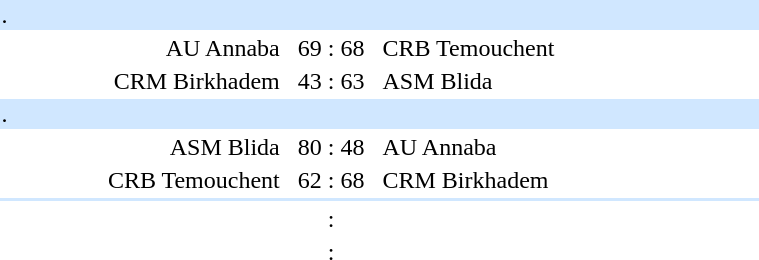<table style="text-align:center" width=510>
<tr>
<th width=30%></th>
<th width=10%></th>
<th width=30%></th>
<th width=10%></th>
</tr>
<tr align="left" bgcolor=#D0E7FF>
<td colspan=4>.</td>
</tr>
<tr>
<td align="right">AU Annaba</td>
<td>69 : 68</td>
<td align=left>CRB Temouchent</td>
</tr>
<tr>
<td align="right">CRM Birkhadem</td>
<td>43 : 63</td>
<td align=left>ASM Blida</td>
</tr>
<tr align="left" bgcolor=#D0E7FF>
<td colspan=4>.</td>
</tr>
<tr>
<td align="right">ASM Blida</td>
<td>80 : 48</td>
<td align=left>AU Annaba</td>
</tr>
<tr>
<td align="right">CRB Temouchent</td>
<td>62 : 68</td>
<td align=left>CRM Birkhadem</td>
</tr>
<tr align="left" bgcolor=#D0E7FF>
<td colspan=4></td>
</tr>
<tr>
<td align="right"></td>
<td>:</td>
<td align=left></td>
</tr>
<tr>
<td align="right"></td>
<td>:</td>
<td align=left></td>
</tr>
</table>
